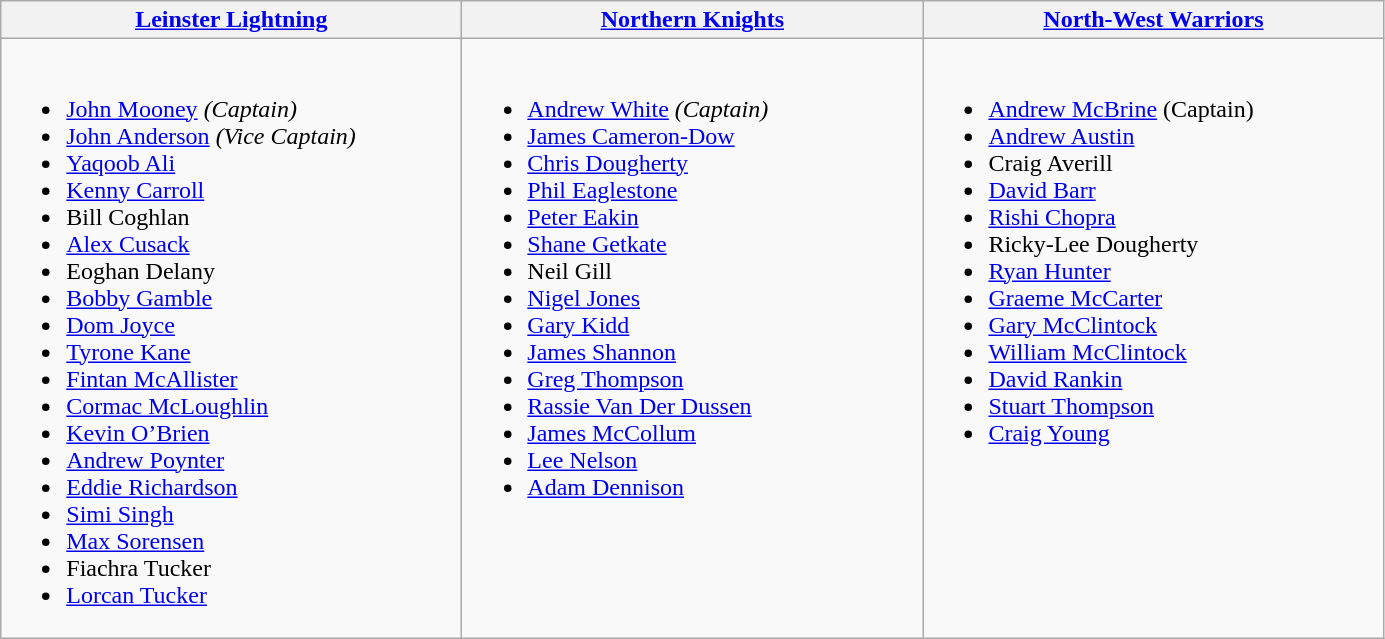<table class="wikitable">
<tr>
<th width="300"><a href='#'>Leinster Lightning</a></th>
<th width="300"><a href='#'>Northern Knights</a></th>
<th width="300"><a href='#'>North-West Warriors</a></th>
</tr>
<tr>
<td valign="top"><br><ul><li><a href='#'>John Mooney</a> <em>(Captain)</em></li><li><a href='#'>John Anderson</a> <em>(Vice Captain)</em></li><li><a href='#'>Yaqoob Ali</a></li><li><a href='#'>Kenny Carroll</a></li><li>Bill Coghlan</li><li><a href='#'>Alex Cusack</a></li><li>Eoghan Delany</li><li><a href='#'>Bobby Gamble</a></li><li><a href='#'>Dom Joyce</a></li><li><a href='#'>Tyrone Kane</a></li><li><a href='#'>Fintan McAllister</a></li><li><a href='#'>Cormac McLoughlin</a></li><li><a href='#'>Kevin O’Brien</a></li><li><a href='#'>Andrew Poynter</a></li><li><a href='#'>Eddie Richardson</a></li><li><a href='#'>Simi Singh</a></li><li><a href='#'>Max Sorensen</a></li><li>Fiachra Tucker</li><li><a href='#'>Lorcan Tucker</a></li></ul></td>
<td valign="top"><br><ul><li><a href='#'>Andrew White</a> <em>(Captain)</em></li><li><a href='#'>James Cameron-Dow</a></li><li><a href='#'>Chris Dougherty</a></li><li><a href='#'>Phil Eaglestone</a></li><li><a href='#'>Peter Eakin</a></li><li><a href='#'>Shane Getkate</a></li><li>Neil Gill</li><li><a href='#'>Nigel Jones</a></li><li><a href='#'>Gary Kidd</a></li><li><a href='#'>James Shannon</a></li><li><a href='#'>Greg Thompson</a></li><li><a href='#'>Rassie Van Der Dussen</a></li><li><a href='#'>James McCollum</a></li><li><a href='#'>Lee Nelson</a></li><li><a href='#'>Adam Dennison</a></li></ul></td>
<td valign="top"><br><ul><li><a href='#'>Andrew McBrine</a> (Captain)</li><li><a href='#'>Andrew Austin</a></li><li>Craig Averill</li><li><a href='#'>David Barr</a></li><li><a href='#'>Rishi Chopra</a></li><li>Ricky-Lee Dougherty</li><li><a href='#'>Ryan Hunter</a></li><li><a href='#'>Graeme McCarter</a></li><li><a href='#'>Gary McClintock</a></li><li><a href='#'>William McClintock</a></li><li><a href='#'>David Rankin</a></li><li><a href='#'>Stuart Thompson</a></li><li><a href='#'>Craig Young</a></li></ul></td>
</tr>
</table>
